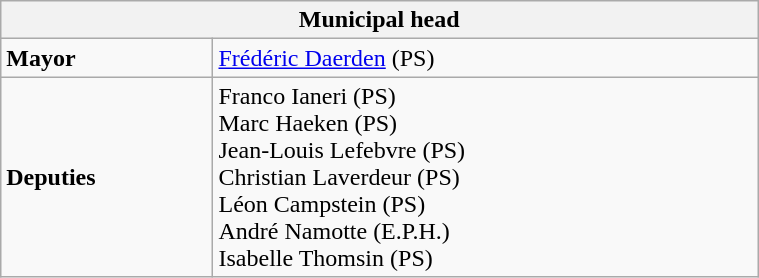<table class="wikitable" width="40%">
<tr>
<th colspan="2">Municipal head</th>
</tr>
<tr>
<td><strong>Mayor</strong></td>
<td><a href='#'>Frédéric Daerden</a> (PS)</td>
</tr>
<tr>
<td><strong>Deputies</strong></td>
<td>Franco Ianeri (PS)<br>Marc Haeken (PS)<br>Jean-Louis Lefebvre (PS)<br>Christian Laverdeur (PS)<br>Léon Campstein (PS)<br>André Namotte (E.P.H.)<br>Isabelle Thomsin (PS)</td>
</tr>
</table>
